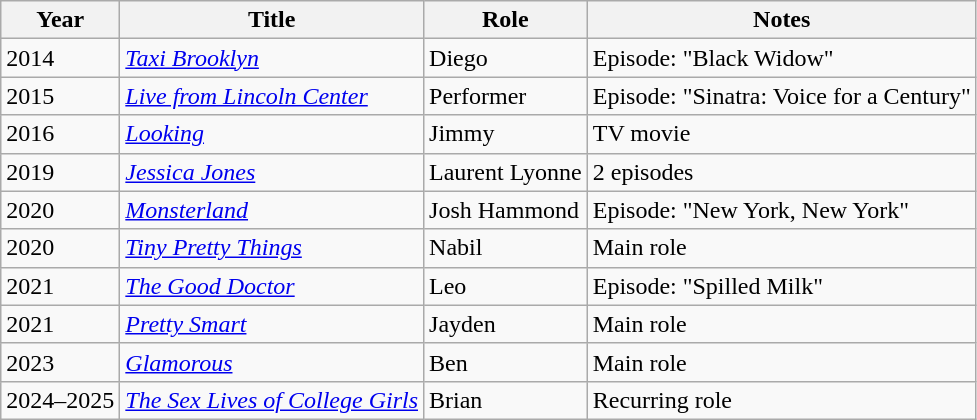<table class="wikitable sortable">
<tr>
<th>Year</th>
<th>Title</th>
<th>Role</th>
<th>Notes</th>
</tr>
<tr>
<td>2014</td>
<td><em><a href='#'>Taxi Brooklyn</a></em></td>
<td>Diego</td>
<td>Episode: "Black Widow"</td>
</tr>
<tr>
<td>2015</td>
<td><em><a href='#'>Live from Lincoln Center</a></em></td>
<td>Performer</td>
<td>Episode: "Sinatra: Voice for a Century"</td>
</tr>
<tr>
<td>2016</td>
<td><em><a href='#'>Looking</a></em></td>
<td>Jimmy</td>
<td>TV movie</td>
</tr>
<tr>
<td>2019</td>
<td><em><a href='#'>Jessica Jones</a></em></td>
<td>Laurent Lyonne</td>
<td>2 episodes</td>
</tr>
<tr>
<td>2020</td>
<td><em><a href='#'>Monsterland</a></em></td>
<td>Josh Hammond</td>
<td>Episode: "New York, New York"</td>
</tr>
<tr>
<td>2020</td>
<td><em><a href='#'>Tiny Pretty Things</a></em></td>
<td>Nabil</td>
<td>Main role</td>
</tr>
<tr>
<td>2021</td>
<td><em><a href='#'>The Good Doctor</a></em></td>
<td>Leo</td>
<td>Episode: "Spilled Milk"</td>
</tr>
<tr>
<td>2021</td>
<td><em><a href='#'>Pretty Smart</a></em></td>
<td>Jayden</td>
<td>Main role</td>
</tr>
<tr>
<td>2023</td>
<td><em><a href='#'>Glamorous</a></em></td>
<td>Ben</td>
<td>Main role</td>
</tr>
<tr>
<td>2024–2025</td>
<td><em><a href='#'>The Sex Lives of College Girls</a></em></td>
<td>Brian</td>
<td>Recurring role</td>
</tr>
</table>
